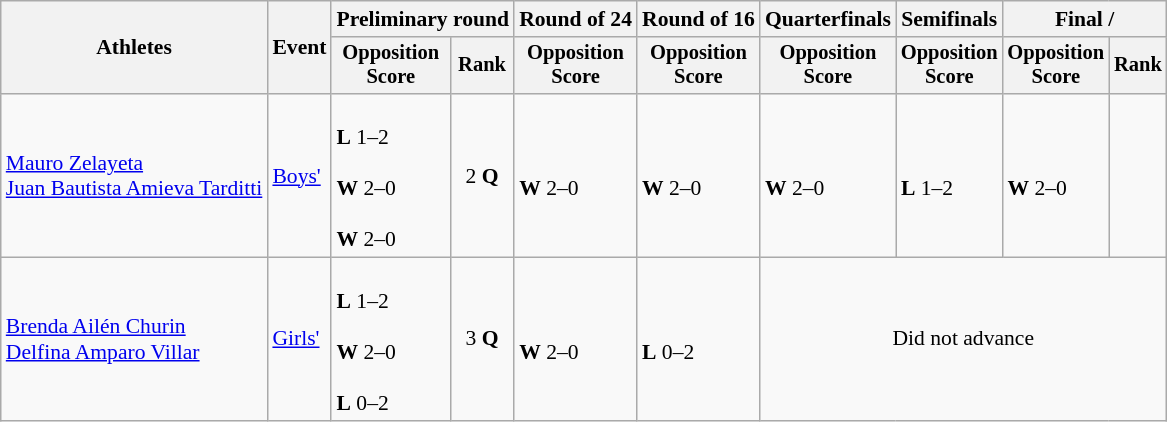<table class=wikitable style="font-size:90%">
<tr>
<th rowspan=2>Athletes</th>
<th rowspan=2>Event</th>
<th colspan=2>Preliminary round</th>
<th>Round of 24</th>
<th>Round of 16</th>
<th>Quarterfinals</th>
<th>Semifinals</th>
<th colspan=2>Final / </th>
</tr>
<tr style="font-size:95%">
<th>Opposition<br>Score</th>
<th>Rank</th>
<th>Opposition<br>Score</th>
<th>Opposition<br>Score</th>
<th>Opposition<br>Score</th>
<th>Opposition<br>Score</th>
<th>Opposition<br>Score</th>
<th>Rank</th>
</tr>
<tr align=center>
<td align=left><a href='#'>Mauro Zelayeta</a><br><a href='#'>Juan Bautista Amieva Tarditti</a></td>
<td align=left><a href='#'>Boys'</a></td>
<td align=left><br> <strong>L</strong> 1–2<br><br> <strong>W</strong> 2–0<br><br> <strong>W</strong> 2–0</td>
<td>2 <strong>Q</strong></td>
<td align=left>   <br><strong>W</strong> 2–0</td>
<td align=left> <br><strong>W</strong> 2–0</td>
<td align=left> <br><strong>W</strong> 2–0</td>
<td align=left><br> <strong>L</strong> 1–2</td>
<td align=left><br><strong>W</strong> 2–0</td>
<td></td>
</tr>
<tr align=center>
<td align=left><a href='#'>Brenda Ailén Churin</a><br><a href='#'>Delfina Amparo Villar</a></td>
<td align=left><a href='#'>Girls'</a></td>
<td align=left> <br><strong>L</strong> 1–2<br><br> <strong>W</strong> 2–0<br><br> <strong>L</strong> 0–2</td>
<td>3 <strong>Q</strong></td>
<td align=left>  <br><strong>W</strong> 2–0</td>
<td align=left>  <br><strong>L</strong> 0–2</td>
<td colspan=4>Did not advance</td>
</tr>
</table>
